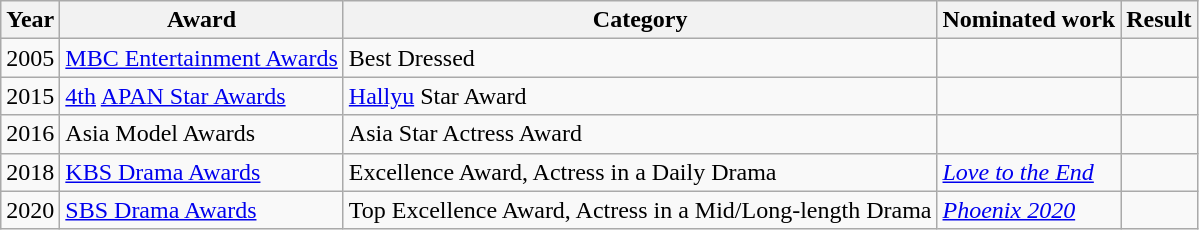<table class="wikitable">
<tr>
<th>Year</th>
<th>Award</th>
<th>Category</th>
<th>Nominated work</th>
<th>Result</th>
</tr>
<tr>
<td>2005</td>
<td><a href='#'>MBC Entertainment Awards</a></td>
<td>Best Dressed</td>
<td></td>
<td></td>
</tr>
<tr>
<td>2015</td>
<td><a href='#'>4th</a> <a href='#'>APAN Star Awards</a></td>
<td><a href='#'>Hallyu</a> Star Award</td>
<td></td>
<td></td>
</tr>
<tr>
<td>2016</td>
<td>Asia Model Awards</td>
<td>Asia Star Actress Award</td>
<td></td>
<td></td>
</tr>
<tr>
<td>2018</td>
<td><a href='#'>KBS Drama Awards</a></td>
<td>Excellence Award, Actress in a Daily Drama</td>
<td><em><a href='#'>Love to the End</a></em></td>
<td></td>
</tr>
<tr>
<td>2020</td>
<td><a href='#'>SBS Drama Awards</a></td>
<td>Top Excellence Award, Actress in a Mid/Long-length Drama</td>
<td><em><a href='#'>Phoenix 2020</a></em></td>
<td></td>
</tr>
</table>
